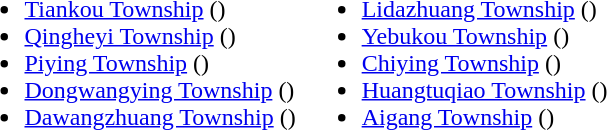<table>
<tr>
<td valign="top"><br><ul><li><a href='#'>Tiankou Township</a> ()</li><li><a href='#'>Qingheyi Township</a> ()</li><li><a href='#'>Piying Township</a> ()</li><li><a href='#'>Dongwangying Township</a> ()</li><li><a href='#'>Dawangzhuang Township</a> ()</li></ul></td>
<td valign="top"><br><ul><li><a href='#'>Lidazhuang Township</a> ()</li><li><a href='#'>Yebukou Township</a> ()</li><li><a href='#'>Chiying Township</a> ()</li><li><a href='#'>Huangtuqiao Township</a> ()</li><li><a href='#'>Aigang Township</a> ()</li></ul></td>
</tr>
</table>
